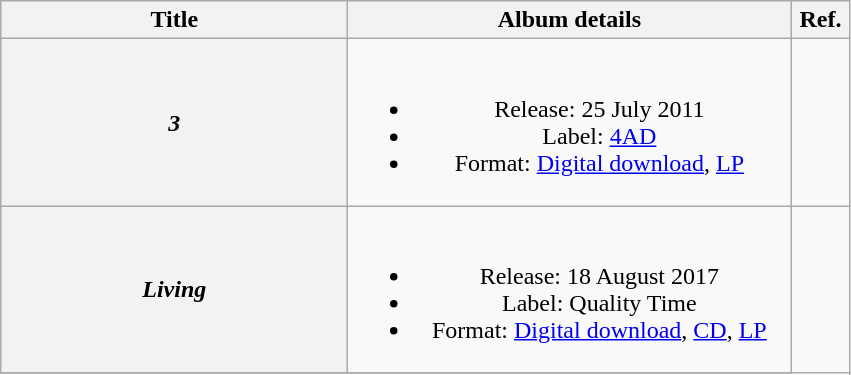<table class="wikitable plainrowheaders" style="text-align:center;">
<tr>
<th scope="col" style="width:14em;">Title</th>
<th scope="col" style="width:18em;">Album details</th>
<th scope="col" style="width:2em;">Ref.</th>
</tr>
<tr>
<th scope="row"><em>3</em></th>
<td><br><ul><li>Release: 25 July 2011</li><li>Label: <a href='#'>4AD</a></li><li>Format: <a href='#'>Digital download</a>, <a href='#'>LP</a></li></ul></td>
<td></td>
</tr>
<tr>
<th scope="row"><em>Living</em></th>
<td><br><ul><li>Release: 18 August 2017</li><li>Label: Quality Time</li><li>Format: <a href='#'>Digital download</a>, <a href='#'>CD</a>, <a href='#'>LP</a></li></ul></td>
</tr>
<tr>
</tr>
</table>
